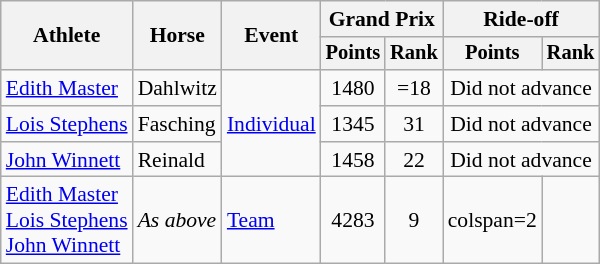<table class=wikitable style=font-size:90%;text-align:center>
<tr>
<th rowspan=2>Athlete</th>
<th rowspan=2>Horse</th>
<th rowspan=2>Event</th>
<th colspan=2>Grand Prix</th>
<th colspan=2>Ride-off</th>
</tr>
<tr style=font-size:95%>
<th>Points</th>
<th>Rank</th>
<th>Points</th>
<th>Rank</th>
</tr>
<tr>
<td align=left><a href='#'>Edith Master</a></td>
<td align=left>Dahlwitz</td>
<td align=left rowspan=3><a href='#'>Individual</a></td>
<td>1480</td>
<td>=18</td>
<td colspan=2>Did not advance</td>
</tr>
<tr>
<td align=left><a href='#'>Lois Stephens</a></td>
<td align=left>Fasching</td>
<td>1345</td>
<td>31</td>
<td colspan=2>Did not advance</td>
</tr>
<tr>
<td align=left><a href='#'>John Winnett</a></td>
<td align=left>Reinald</td>
<td>1458</td>
<td>22</td>
<td colspan=2>Did not advance</td>
</tr>
<tr>
<td align=left><a href='#'>Edith Master</a><br><a href='#'>Lois Stephens</a><br><a href='#'>John Winnett</a></td>
<td align=left><em>As above</em></td>
<td align=left><a href='#'>Team</a></td>
<td>4283</td>
<td>9</td>
<td>colspan=2 </td>
</tr>
</table>
